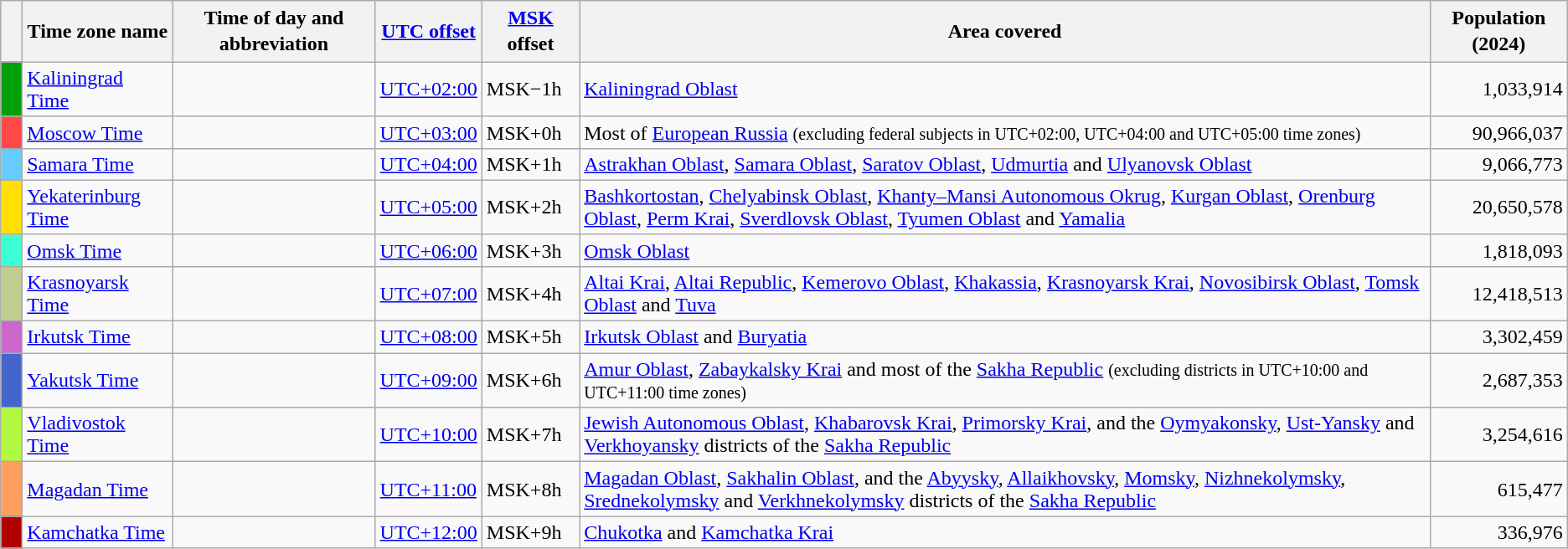<table class="wikitable sortable">
<tr style=line-height:1.3>
<th class="unsortable" width="10"></th>
<th>Time zone name</th>
<th>Time of day and abbreviation</th>
<th><a href='#'>UTC offset</a></th>
<th><a href='#'>MSK</a> offset</th>
<th>Area covered</th>
<th>Population (2024)</th>
</tr>
<tr>
<td style="background:#00a008"></td>
<td><a href='#'>Kaliningrad Time</a></td>
<td></td>
<td><a href='#'>UTC+02:00</a></td>
<td>MSK−1h</td>
<td><a href='#'>Kaliningrad Oblast</a></td>
<td align=right>1,033,914</td>
</tr>
<tr>
<td style="background:#ff4848"></td>
<td><a href='#'>Moscow Time</a></td>
<td></td>
<td><a href='#'>UTC+03:00</a></td>
<td>MSK+0h</td>
<td>Most of <a href='#'>European Russia</a> <small>(excluding federal subjects in UTC+02:00, UTC+04:00 and UTC+05:00 time zones)</small></td>
<td align=right>90,966,037</td>
</tr>
<tr>
<td style="background:#66cbff"></td>
<td><a href='#'>Samara Time</a></td>
<td></td>
<td><a href='#'>UTC+04:00</a></td>
<td>MSK+1h</td>
<td><a href='#'>Astrakhan Oblast</a>, <a href='#'>Samara Oblast</a>, <a href='#'>Saratov Oblast</a>, <a href='#'>Udmurtia</a> and <a href='#'>Ulyanovsk Oblast</a></td>
<td align=right>9,066,773</td>
</tr>
<tr>
<td style="background:#ffe000"></td>
<td><a href='#'>Yekaterinburg Time</a></td>
<td></td>
<td><a href='#'>UTC+05:00</a></td>
<td>MSK+2h</td>
<td><a href='#'>Bashkortostan</a>, <a href='#'>Chelyabinsk Oblast</a>, <a href='#'>Khanty–Mansi Autonomous Okrug</a>, <a href='#'>Kurgan Oblast</a>, <a href='#'>Orenburg Oblast</a>, <a href='#'>Perm Krai</a>, <a href='#'>Sverdlovsk Oblast</a>, <a href='#'>Tyumen Oblast</a> and <a href='#'>Yamalia</a></td>
<td align=right>20,650,578</td>
</tr>
<tr>
<td style="background:#3effd2"></td>
<td><a href='#'>Omsk Time</a></td>
<td></td>
<td><a href='#'>UTC+06:00</a></td>
<td>MSK+3h</td>
<td><a href='#'>Omsk Oblast</a></td>
<td align=right>1,818,093</td>
</tr>
<tr>
<td style="background:#c0ce90"></td>
<td><a href='#'>Krasnoyarsk Time</a></td>
<td></td>
<td><a href='#'>UTC+07:00</a></td>
<td>MSK+4h</td>
<td><a href='#'>Altai Krai</a>, <a href='#'>Altai Republic</a>, <a href='#'>Kemerovo Oblast</a>, <a href='#'>Khakassia</a>, <a href='#'>Krasnoyarsk Krai</a>, <a href='#'>Novosibirsk Oblast</a>, <a href='#'>Tomsk Oblast</a> and <a href='#'>Tuva</a></td>
<td align=right>12,418,513</td>
</tr>
<tr>
<td style="background:#cc66cc"></td>
<td><a href='#'>Irkutsk Time</a></td>
<td></td>
<td><a href='#'>UTC+08:00</a></td>
<td>MSK+5h</td>
<td><a href='#'>Irkutsk Oblast</a> and <a href='#'>Buryatia</a></td>
<td align=right>3,302,459</td>
</tr>
<tr>
<td style="background:#4466cc"></td>
<td><a href='#'>Yakutsk Time</a></td>
<td></td>
<td><a href='#'>UTC+09:00</a></td>
<td>MSK+6h</td>
<td><a href='#'>Amur Oblast</a>, <a href='#'>Zabaykalsky Krai</a> and most of the <a href='#'>Sakha Republic</a> <small>(excluding districts in UTC+10:00 and UTC+11:00 time zones)</small></td>
<td align=right>2,687,353</td>
</tr>
<tr>
<td style="background:#b1f940"></td>
<td><a href='#'>Vladivostok Time</a></td>
<td></td>
<td><a href='#'>UTC+10:00</a></td>
<td>MSK+7h</td>
<td><a href='#'>Jewish Autonomous Oblast</a>, <a href='#'>Khabarovsk Krai</a>, <a href='#'>Primorsky Krai</a>, and the <a href='#'>Oymyakonsky</a>, <a href='#'>Ust-Yansky</a> and <a href='#'>Verkhoyansky</a> districts of the <a href='#'>Sakha Republic</a></td>
<td align=right>3,254,616</td>
</tr>
<tr>
<td style="background:#ffa060"></td>
<td><a href='#'>Magadan Time</a></td>
<td></td>
<td><a href='#'>UTC+11:00</a></td>
<td>MSK+8h</td>
<td><a href='#'>Magadan Oblast</a>, <a href='#'>Sakhalin Oblast</a>, and the <a href='#'>Abyysky</a>, <a href='#'>Allaikhovsky</a>, <a href='#'>Momsky</a>, <a href='#'>Nizhnekolymsky</a>, <a href='#'>Srednekolymsky</a> and <a href='#'>Verkhnekolymsky</a> districts of the <a href='#'>Sakha Republic</a></td>
<td align=right>615,477</td>
</tr>
<tr>
<td style="background:#b00000"></td>
<td><a href='#'>Kamchatka Time</a></td>
<td></td>
<td><a href='#'>UTC+12:00</a></td>
<td>MSK+9h</td>
<td><a href='#'>Chukotka</a> and <a href='#'>Kamchatka Krai</a></td>
<td align=right>336,976</td>
</tr>
</table>
